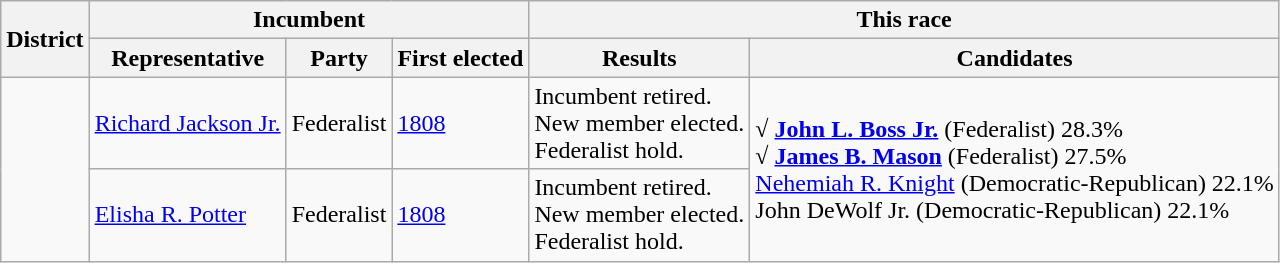<table class=wikitable>
<tr>
<th rowspan=2>District</th>
<th colspan=3>Incumbent</th>
<th colspan=2>This race</th>
</tr>
<tr>
<th>Representative</th>
<th>Party</th>
<th>First elected</th>
<th>Results</th>
<th>Candidates</th>
</tr>
<tr>
<td rowspan=2><br></td>
<td><a href='#'>Richard Jackson Jr.</a></td>
<td>Federalist</td>
<td><a href='#'>1808</a></td>
<td>Incumbent retired.<br>New member elected.<br>Federalist hold.</td>
<td rowspan=2 nowrap><strong>√ <a href='#'>John L. Boss Jr.</a></strong> (Federalist) 28.3%<br><strong>√ <a href='#'>James B. Mason</a></strong> (Federalist) 27.5%<br><a href='#'>Nehemiah R. Knight</a> (Democratic-Republican) 22.1%<br>John DeWolf Jr. (Democratic-Republican) 22.1%</td>
</tr>
<tr>
<td><a href='#'>Elisha R. Potter</a></td>
<td>Federalist</td>
<td><a href='#'>1808</a></td>
<td>Incumbent retired.<br>New member elected.<br>Federalist hold.</td>
</tr>
</table>
